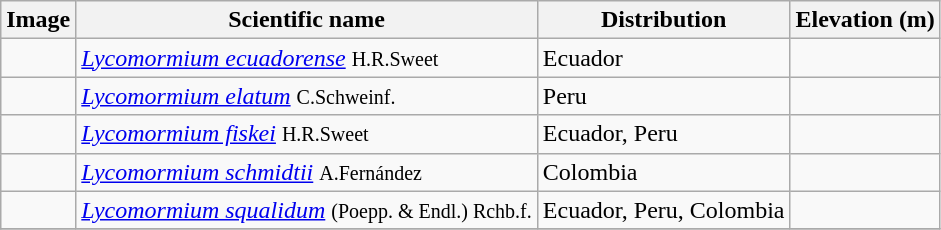<table class="wikitable">
<tr>
<th>Image</th>
<th>Scientific name</th>
<th>Distribution</th>
<th>Elevation (m)</th>
</tr>
<tr>
<td></td>
<td><em><a href='#'>Lycomormium ecuadorense</a></em> <small>H.R.Sweet</small></td>
<td>Ecuador</td>
<td></td>
</tr>
<tr>
<td></td>
<td><em><a href='#'>Lycomormium elatum</a></em> <small>C.Schweinf.</small></td>
<td>Peru</td>
<td></td>
</tr>
<tr>
<td></td>
<td><em><a href='#'>Lycomormium fiskei</a></em> <small>H.R.Sweet</small></td>
<td>Ecuador, Peru</td>
<td></td>
</tr>
<tr>
<td></td>
<td><em><a href='#'>Lycomormium schmidtii</a></em> <small>A.Fernández</small></td>
<td>Colombia</td>
<td></td>
</tr>
<tr>
<td></td>
<td><em><a href='#'>Lycomormium squalidum</a></em> <small>(Poepp. & Endl.) Rchb.f.</small></td>
<td>Ecuador, Peru, Colombia</td>
<td></td>
</tr>
<tr>
</tr>
</table>
